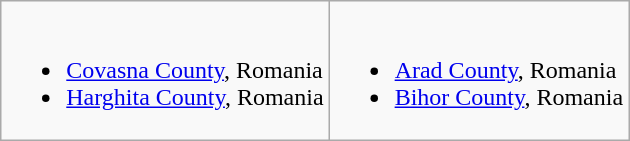<table class="wikitable">
<tr valign="top">
<td><br><ul><li> <a href='#'>Covasna County</a>, Romania</li><li> <a href='#'>Harghita County</a>, Romania</li></ul></td>
<td><br><ul><li> <a href='#'>Arad County</a>, Romania</li><li> <a href='#'>Bihor County</a>, Romania</li></ul></td>
</tr>
</table>
